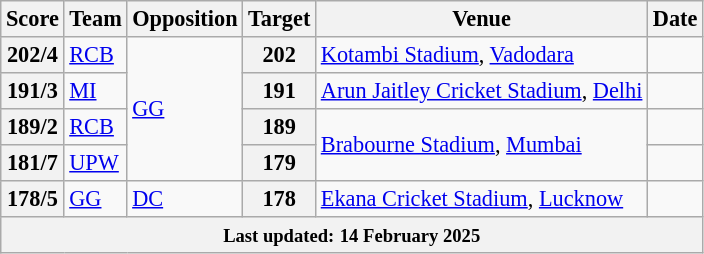<table class="wikitable sortable" style="text-align:left;font-size:93%;">
<tr>
<th>Score</th>
<th>Team</th>
<th>Opposition</th>
<th>Target</th>
<th>Venue</th>
<th>Date</th>
</tr>
<tr>
<th>202/4</th>
<td><a href='#'>RCB</a></td>
<td rowspan="4"><a href='#'>GG</a></td>
<th>202</th>
<td><a href='#'>Kotambi Stadium</a>, <a href='#'>Vadodara</a></td>
<td></td>
</tr>
<tr>
<th>191/3</th>
<td><a href='#'>MI</a></td>
<th>191</th>
<td><a href='#'>Arun Jaitley Cricket Stadium</a>, <a href='#'>Delhi</a></td>
<td></td>
</tr>
<tr>
<th>189/2</th>
<td><a href='#'>RCB</a></td>
<th>189</th>
<td rowspan="2"><a href='#'>Brabourne Stadium</a>, <a href='#'>Mumbai</a></td>
<td></td>
</tr>
<tr>
<th>181/7</th>
<td><a href='#'>UPW</a></td>
<th>179</th>
<td></td>
</tr>
<tr>
<th>178/5</th>
<td><a href='#'>GG</a></td>
<td><a href='#'>DC</a></td>
<th>178</th>
<td><a href='#'>Ekana Cricket Stadium</a>, <a href='#'>Lucknow</a></td>
<td></td>
</tr>
<tr class="sortbottom">
<th colspan="6"><small>Last updated:</small> <small>14 February 2025</small></th>
</tr>
</table>
